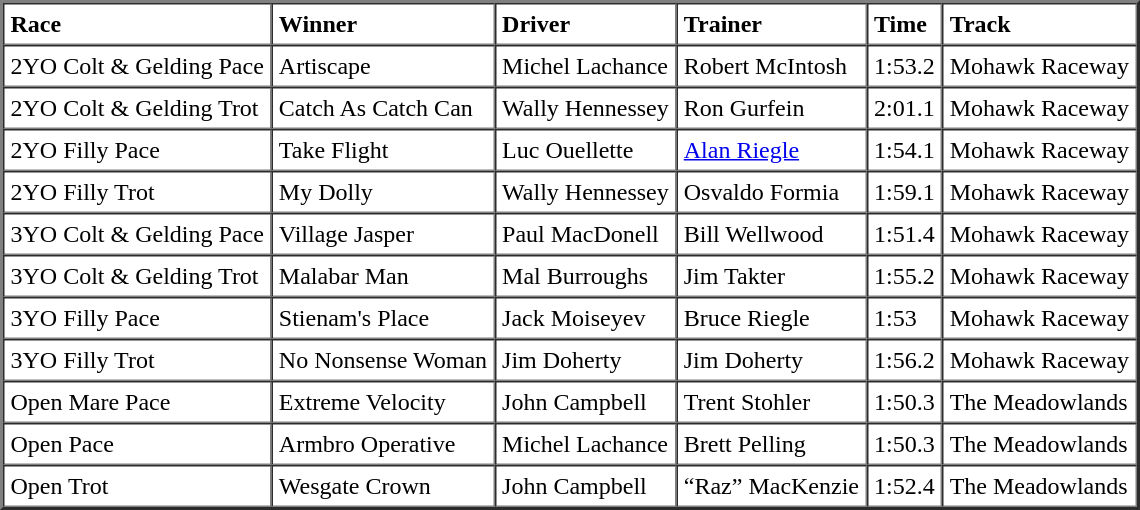<table cellspacing="0" cellpadding="4" border="2">
<tr>
<td><strong>Race</strong></td>
<td><strong>Winner</strong></td>
<td><strong>Driver</strong></td>
<td><strong>Trainer</strong></td>
<td><strong>Time</strong></td>
<td><strong>Track</strong></td>
</tr>
<tr>
<td>2YO Colt & Gelding Pace</td>
<td>Artiscape</td>
<td>Michel Lachance</td>
<td>Robert McIntosh</td>
<td>1:53.2</td>
<td>Mohawk Raceway</td>
</tr>
<tr>
<td>2YO Colt & Gelding Trot</td>
<td>Catch As Catch Can</td>
<td>Wally Hennessey</td>
<td>Ron Gurfein</td>
<td>2:01.1</td>
<td>Mohawk Raceway</td>
</tr>
<tr>
<td>2YO Filly Pace</td>
<td>Take Flight</td>
<td>Luc Ouellette</td>
<td><a href='#'>Alan Riegle</a></td>
<td>1:54.1</td>
<td>Mohawk Raceway</td>
</tr>
<tr>
<td>2YO Filly Trot</td>
<td>My Dolly</td>
<td>Wally Hennessey</td>
<td>Osvaldo Formia</td>
<td>1:59.1</td>
<td>Mohawk Raceway</td>
</tr>
<tr>
<td>3YO Colt & Gelding Pace</td>
<td>Village Jasper</td>
<td>Paul MacDonell</td>
<td>Bill Wellwood</td>
<td>1:51.4</td>
<td>Mohawk Raceway</td>
</tr>
<tr>
<td>3YO Colt & Gelding Trot</td>
<td>Malabar Man</td>
<td>Mal Burroughs</td>
<td>Jim Takter</td>
<td>1:55.2</td>
<td>Mohawk Raceway</td>
</tr>
<tr>
<td>3YO Filly Pace</td>
<td>Stienam's Place</td>
<td>Jack Moiseyev</td>
<td>Bruce Riegle</td>
<td>1:53</td>
<td>Mohawk Raceway</td>
</tr>
<tr>
<td>3YO Filly Trot</td>
<td>No Nonsense Woman</td>
<td>Jim Doherty</td>
<td>Jim Doherty</td>
<td>1:56.2</td>
<td>Mohawk Raceway</td>
</tr>
<tr>
<td>Open Mare Pace</td>
<td>Extreme Velocity</td>
<td>John Campbell</td>
<td>Trent Stohler</td>
<td>1:50.3</td>
<td>The Meadowlands</td>
</tr>
<tr>
<td>Open Pace</td>
<td>Armbro Operative</td>
<td>Michel Lachance</td>
<td>Brett Pelling</td>
<td>1:50.3</td>
<td>The Meadowlands</td>
</tr>
<tr>
<td>Open Trot</td>
<td>Wesgate Crown</td>
<td>John Campbell</td>
<td>“Raz” MacKenzie</td>
<td>1:52.4</td>
<td>The Meadowlands</td>
</tr>
</table>
